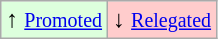<table class="wikitable" align="center">
<tr>
<td bgcolor="#ddffdd">↑ <small><a href='#'>Promoted</a></small></td>
<td bgcolor="#ffcccc">↓ <small><a href='#'>Relegated</a></small></td>
</tr>
</table>
